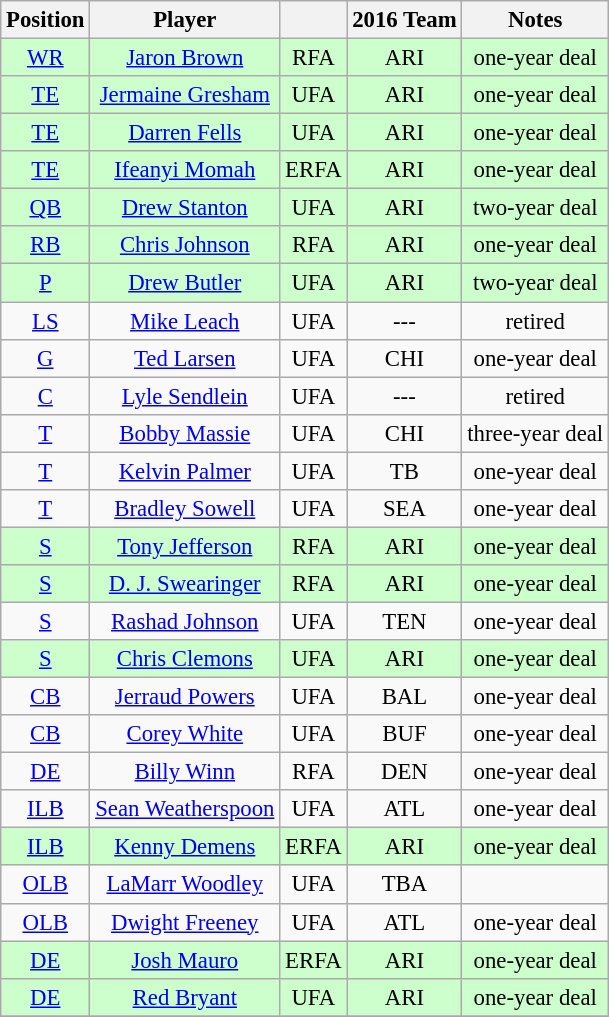<table class="wikitable" style="font-size: 95%; text-align: center;">
<tr>
<th>Position</th>
<th>Player</th>
<th></th>
<th>2016 Team</th>
<th>Notes</th>
</tr>
<tr style=background:#cfc;">
<td><a href='#'>WR</a></td>
<td><a href='#'>Jaron Brown</a></td>
<td>RFA</td>
<td>ARI</td>
<td>one-year deal</td>
</tr>
<tr style=background:#cfc;">
<td><a href='#'>TE</a></td>
<td><a href='#'>Jermaine Gresham</a></td>
<td>UFA</td>
<td>ARI</td>
<td>one-year deal</td>
</tr>
<tr style=background:#cfc;">
<td><a href='#'>TE</a></td>
<td><a href='#'>Darren Fells</a></td>
<td>UFA</td>
<td>ARI</td>
<td>one-year deal</td>
</tr>
<tr style=background:#cfc;">
<td><a href='#'>TE</a></td>
<td><a href='#'>Ifeanyi Momah</a></td>
<td>ERFA</td>
<td>ARI</td>
<td>one-year deal</td>
</tr>
<tr style=background:#cfc;">
<td><a href='#'>QB</a></td>
<td><a href='#'>Drew Stanton</a></td>
<td>UFA</td>
<td>ARI</td>
<td>two-year deal</td>
</tr>
<tr style=background:#cfc;">
<td><a href='#'>RB</a></td>
<td><a href='#'>Chris Johnson</a></td>
<td>RFA</td>
<td>ARI</td>
<td>one-year deal</td>
</tr>
<tr style=background:#cfc;">
<td><a href='#'>P</a></td>
<td><a href='#'>Drew Butler</a></td>
<td>UFA</td>
<td>ARI</td>
<td>two-year deal</td>
</tr>
<tr>
<td><a href='#'>LS</a></td>
<td><a href='#'>Mike Leach</a></td>
<td>UFA</td>
<td>---</td>
<td>retired</td>
</tr>
<tr>
<td><a href='#'>G</a></td>
<td><a href='#'>Ted Larsen</a></td>
<td>UFA</td>
<td>CHI</td>
<td>one-year deal</td>
</tr>
<tr>
<td><a href='#'>C</a></td>
<td><a href='#'>Lyle Sendlein</a></td>
<td>UFA</td>
<td>---</td>
<td>retired</td>
</tr>
<tr>
<td><a href='#'>T</a></td>
<td><a href='#'>Bobby Massie</a></td>
<td>UFA</td>
<td>CHI</td>
<td>three-year deal</td>
</tr>
<tr>
<td><a href='#'>T</a></td>
<td><a href='#'>Kelvin Palmer</a></td>
<td>UFA</td>
<td>TB</td>
<td>one-year deal</td>
</tr>
<tr>
<td><a href='#'>T</a></td>
<td><a href='#'>Bradley Sowell</a></td>
<td>UFA</td>
<td>SEA</td>
<td>one-year deal</td>
</tr>
<tr style=background:#cfc;">
<td><a href='#'>S</a></td>
<td><a href='#'>Tony Jefferson</a></td>
<td>RFA</td>
<td>ARI</td>
<td>one-year deal</td>
</tr>
<tr style=background:#cfc;">
<td><a href='#'>S</a></td>
<td><a href='#'>D. J. Swearinger</a></td>
<td>RFA</td>
<td>ARI</td>
<td>one-year deal</td>
</tr>
<tr>
<td><a href='#'>S</a></td>
<td><a href='#'>Rashad Johnson</a></td>
<td>UFA</td>
<td>TEN</td>
<td>one-year deal</td>
</tr>
<tr style=background:#cfc;">
<td><a href='#'>S</a></td>
<td><a href='#'>Chris Clemons</a></td>
<td>UFA</td>
<td>ARI</td>
<td>one-year deal</td>
</tr>
<tr>
<td><a href='#'>CB</a></td>
<td><a href='#'>Jerraud Powers</a></td>
<td>UFA</td>
<td>BAL</td>
<td>one-year deal</td>
</tr>
<tr>
<td><a href='#'>CB</a></td>
<td><a href='#'>Corey White</a></td>
<td>UFA</td>
<td>BUF</td>
<td>one-year deal</td>
</tr>
<tr>
<td><a href='#'>DE</a></td>
<td><a href='#'>Billy Winn</a></td>
<td>RFA</td>
<td>DEN</td>
<td>one-year deal</td>
</tr>
<tr>
<td><a href='#'>ILB</a></td>
<td><a href='#'>Sean Weatherspoon</a></td>
<td>UFA</td>
<td>ATL</td>
<td>one-year deal</td>
</tr>
<tr style=background:#cfc;">
<td><a href='#'>ILB</a></td>
<td><a href='#'>Kenny Demens</a></td>
<td>ERFA</td>
<td>ARI</td>
<td>one-year deal</td>
</tr>
<tr>
<td><a href='#'>OLB</a></td>
<td><a href='#'>LaMarr Woodley</a></td>
<td>UFA</td>
<td>TBA</td>
<td></td>
</tr>
<tr>
<td><a href='#'>OLB</a></td>
<td><a href='#'>Dwight Freeney</a></td>
<td>UFA</td>
<td>ATL</td>
<td>one-year deal</td>
</tr>
<tr style=background:#cfc;">
<td><a href='#'>DE</a></td>
<td><a href='#'>Josh Mauro</a></td>
<td>ERFA</td>
<td>ARI</td>
<td>one-year deal</td>
</tr>
<tr style=background:#cfc;">
<td><a href='#'>DE</a></td>
<td><a href='#'>Red Bryant</a></td>
<td>UFA</td>
<td>ARI</td>
<td>one-year deal</td>
</tr>
<tr>
</tr>
</table>
